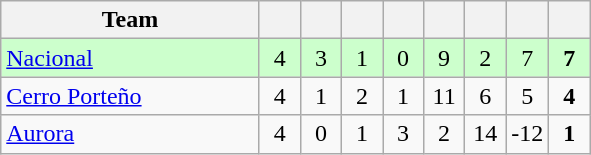<table class="wikitable" style="text-align: center;">
<tr>
<th width="165">Team</th>
<th width="20"></th>
<th width="20"></th>
<th width="20"></th>
<th width="20"></th>
<th width="20"></th>
<th width="20"></th>
<th width="20"></th>
<th width="20"></th>
</tr>
<tr bgcolor=ccffcc>
<td style="text-align:left;"> <a href='#'>Nacional</a></td>
<td>4</td>
<td>3</td>
<td>1</td>
<td>0</td>
<td>9</td>
<td>2</td>
<td>7</td>
<td><strong>7</strong></td>
</tr>
<tr>
<td style="text-align:left;"> <a href='#'>Cerro Porteño</a></td>
<td>4</td>
<td>1</td>
<td>2</td>
<td>1</td>
<td>11</td>
<td>6</td>
<td>5</td>
<td><strong>4</strong></td>
</tr>
<tr>
<td style="text-align:left;"> <a href='#'>Aurora</a></td>
<td>4</td>
<td>0</td>
<td>1</td>
<td>3</td>
<td>2</td>
<td>14</td>
<td>-12</td>
<td><strong>1</strong></td>
</tr>
</table>
